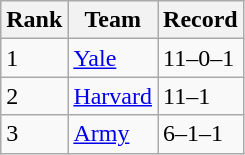<table class="wikitable">
<tr>
<th>Rank</th>
<th>Team</th>
<th>Record</th>
</tr>
<tr>
<td>1</td>
<td><a href='#'>Yale</a></td>
<td>11–0–1</td>
</tr>
<tr>
<td>2</td>
<td><a href='#'>Harvard</a></td>
<td>11–1</td>
</tr>
<tr>
<td>3</td>
<td><a href='#'>Army</a></td>
<td>6–1–1</td>
</tr>
</table>
